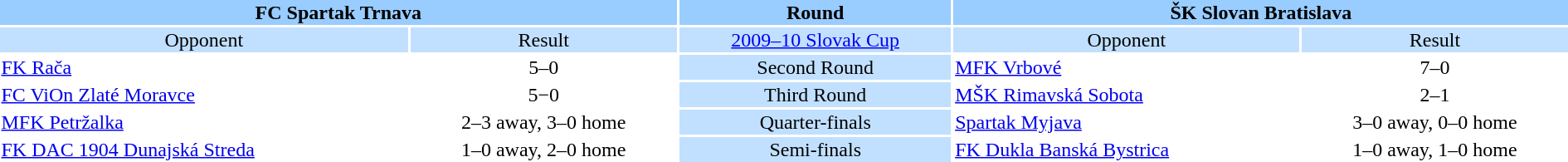<table width="100%" style="text-align:center">
<tr valign=top bgcolor=#99ccff>
<th colspan=2 style="width:1*">FC Spartak Trnava</th>
<th><strong>Round</strong></th>
<th colspan=2 style="width:1*">ŠK Slovan Bratislava</th>
</tr>
<tr valign=top bgcolor=#c1e0ff>
<td>Opponent</td>
<td>Result</td>
<td bgcolor=#c1e0ff><a href='#'>2009–10 Slovak Cup</a></td>
<td>Opponent</td>
<td>Result</td>
</tr>
<tr>
<td align=left><a href='#'>FK Rača</a></td>
<td>5–0</td>
<td bgcolor=#c1e0ff>Second Round</td>
<td align=left><a href='#'>MFK Vrbové</a></td>
<td>7–0</td>
</tr>
<tr>
<td align=left><a href='#'>FC ViOn Zlaté Moravce</a></td>
<td>5−0</td>
<td bgcolor=#c1e0ff>Third Round</td>
<td align=left><a href='#'>MŠK Rimavská Sobota</a></td>
<td>2–1</td>
</tr>
<tr>
<td align=left><a href='#'>MFK Petržalka</a></td>
<td>2–3 away, 3–0 home</td>
<td bgcolor=#c1e0ff>Quarter-finals</td>
<td align=left><a href='#'>Spartak Myjava</a></td>
<td>3–0 away, 0–0 home</td>
</tr>
<tr>
<td align=left><a href='#'>FK DAC 1904 Dunajská Streda</a></td>
<td>1–0 away, 2–0 home</td>
<td bgcolor=#c1e0ff>Semi-finals</td>
<td align=left><a href='#'>FK Dukla Banská Bystrica</a></td>
<td>1–0 away, 1–0 home</td>
</tr>
</table>
